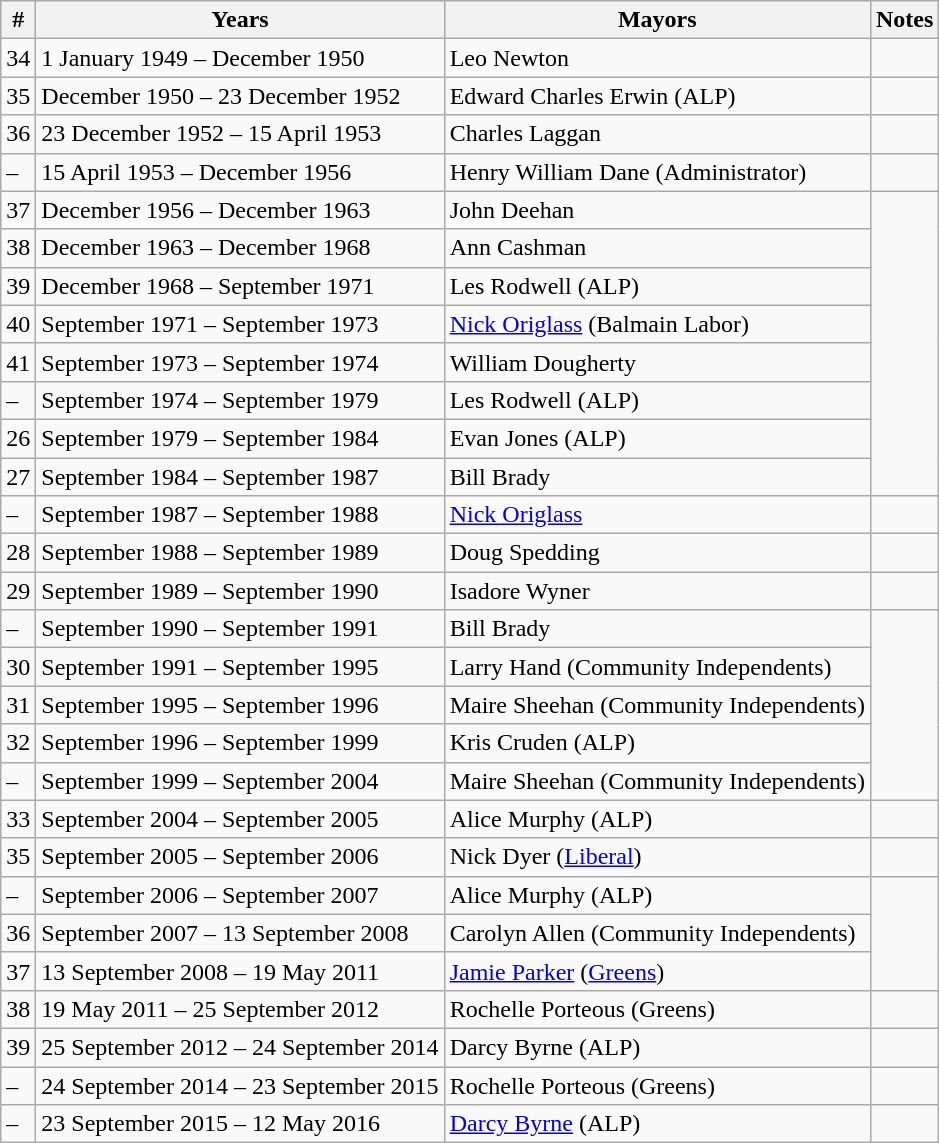<table class="wikitable">
<tr>
<th>#</th>
<th>Years</th>
<th>Mayors</th>
<th>Notes</th>
</tr>
<tr>
<td>34</td>
<td>1 January 1949 – December 1950</td>
<td>Leo Newton</td>
</tr>
<tr>
<td>35</td>
<td>December 1950 – 23 December 1952</td>
<td>Edward Charles Erwin (ALP)</td>
<td></td>
</tr>
<tr>
<td>36</td>
<td>23 December 1952 – 15 April 1953</td>
<td>Charles Laggan</td>
<td></td>
</tr>
<tr>
<td>–</td>
<td>15 April 1953 – December 1956</td>
<td>Henry William Dane (Administrator)</td>
<td></td>
</tr>
<tr>
<td>37</td>
<td>December 1956 – December 1963</td>
<td>John Deehan</td>
</tr>
<tr>
<td>38</td>
<td>December 1963 – December 1968</td>
<td>Ann Cashman</td>
</tr>
<tr>
<td>39</td>
<td>December 1968 – September 1971</td>
<td>Les Rodwell (ALP)</td>
</tr>
<tr>
<td>40</td>
<td>September 1971 – September 1973</td>
<td><a href='#'>Nick Origlass</a> (Balmain Labor)</td>
</tr>
<tr>
<td>41</td>
<td>September 1973 – September 1974</td>
<td>William Dougherty</td>
</tr>
<tr>
<td>–</td>
<td>September 1974 – September 1979</td>
<td>Les Rodwell (ALP)</td>
</tr>
<tr>
<td>26</td>
<td>September 1979 – September 1984</td>
<td>Evan Jones (ALP)</td>
</tr>
<tr>
<td>27</td>
<td>September 1984 – September 1987</td>
<td>Bill Brady</td>
</tr>
<tr>
<td>–</td>
<td>September 1987 – September 1988</td>
<td><a href='#'>Nick Origlass</a></td>
<td></td>
</tr>
<tr>
<td>28</td>
<td>September 1988 – September 1989</td>
<td>Doug Spedding</td>
<td></td>
</tr>
<tr>
<td>29</td>
<td>September 1989 – September 1990</td>
<td>Isadore Wyner</td>
<td></td>
</tr>
<tr>
<td>–</td>
<td>September 1990 – September 1991</td>
<td>Bill Brady</td>
</tr>
<tr>
<td>30</td>
<td>September 1991 – September 1995</td>
<td>Larry Hand (Community Independents)</td>
</tr>
<tr>
<td>31</td>
<td>September 1995 – September 1996</td>
<td>Maire Sheehan (Community Independents)</td>
</tr>
<tr>
<td>32</td>
<td>September 1996 – September 1999</td>
<td>Kris Cruden (ALP)</td>
</tr>
<tr>
<td>–</td>
<td>September 1999 – September 2004</td>
<td>Maire Sheehan (Community Independents)</td>
</tr>
<tr>
<td>33</td>
<td>September 2004 – September 2005</td>
<td>Alice Murphy (ALP)</td>
<td></td>
</tr>
<tr>
<td>35</td>
<td>September 2005 – September 2006</td>
<td>Nick Dyer (<a href='#'>Liberal</a>)</td>
<td></td>
</tr>
<tr>
<td>–</td>
<td>September 2006 – September 2007</td>
<td>Alice Murphy (ALP)</td>
</tr>
<tr>
<td>36</td>
<td>September 2007 – 13 September 2008</td>
<td>Carolyn Allen (Community Independents)</td>
</tr>
<tr>
<td>37</td>
<td>13 September 2008 – 19 May 2011</td>
<td><a href='#'>Jamie Parker</a> (<a href='#'>Greens</a>)</td>
</tr>
<tr>
<td>38</td>
<td>19 May 2011 – 25 September 2012</td>
<td>Rochelle Porteous (Greens)</td>
<td></td>
</tr>
<tr>
<td>39</td>
<td>25 September 2012 – 24 September 2014</td>
<td>Darcy Byrne (ALP)</td>
<td></td>
</tr>
<tr>
<td>–</td>
<td>24 September 2014 – 23 September 2015</td>
<td>Rochelle Porteous (Greens)</td>
<td></td>
</tr>
<tr>
<td>–</td>
<td>23 September 2015 – 12 May 2016</td>
<td><a href='#'>Darcy Byrne</a> (ALP)</td>
<td></td>
</tr>
</table>
